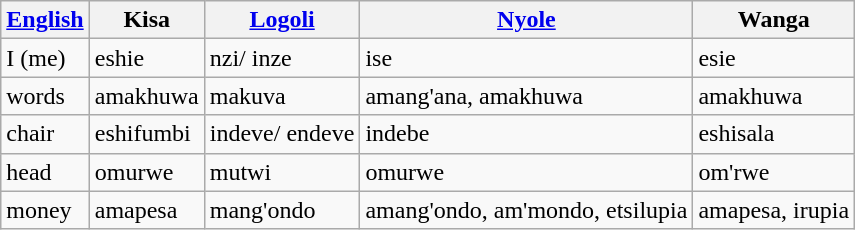<table class="wikitable">
<tr>
<th><strong><a href='#'>English</a></strong></th>
<th><strong>Kisa</strong></th>
<th><strong><a href='#'>Logoli</a></strong></th>
<th><strong><a href='#'>Nyole</a></strong></th>
<th><strong>Wanga</strong></th>
</tr>
<tr>
<td>I (me)</td>
<td>eshie</td>
<td>nzi/ inze</td>
<td>ise</td>
<td>esie</td>
</tr>
<tr>
<td>words</td>
<td>amakhuwa</td>
<td>makuva</td>
<td>amang'ana, amakhuwa</td>
<td>amakhuwa</td>
</tr>
<tr>
<td>chair</td>
<td>eshifumbi</td>
<td>indeve/ endeve</td>
<td>indebe</td>
<td>eshisala</td>
</tr>
<tr>
<td>head</td>
<td>omurwe</td>
<td>mutwi</td>
<td>omurwe</td>
<td>om'rwe</td>
</tr>
<tr>
<td>money</td>
<td>amapesa</td>
<td>mang'ondo</td>
<td>amang'ondo, am'mondo, etsilupia</td>
<td>amapesa, irupia</td>
</tr>
</table>
